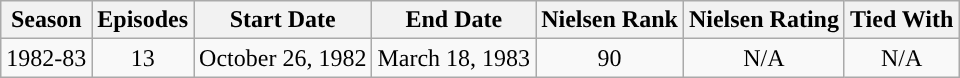<table class="wikitable" style="text-align: center">
<tr>
<th>Season</th>
<th>Episodes</th>
<th>Start Date</th>
<th>End Date</th>
<th>Nielsen Rank</th>
<th>Nielsen Rating</th>
<th>Tied With</th>
</tr>
<tr>
<td style="text-align:center">1982-83</td>
<td style="text-align:center">13</td>
<td style="text-align:center">October 26, 1982</td>
<td style="text-align:center">March 18, 1983</td>
<td style="text-align:center:">90</td>
<td style="text-align:center">N/A</td>
<td style="text-align:center">N/A</td>
</tr>
</table>
